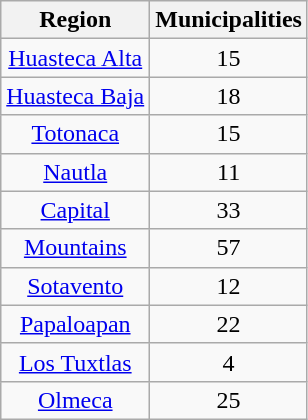<table class=wikitable style="text-align:center;">
<tr>
<th>Region</th>
<th>Municipalities</th>
</tr>
<tr>
<td><a href='#'>Huasteca Alta</a></td>
<td>15</td>
</tr>
<tr>
<td><a href='#'>Huasteca Baja</a></td>
<td>18</td>
</tr>
<tr>
<td><a href='#'>Totonaca</a></td>
<td>15</td>
</tr>
<tr>
<td><a href='#'>Nautla</a></td>
<td>11</td>
</tr>
<tr>
<td><a href='#'>Capital</a></td>
<td>33</td>
</tr>
<tr>
<td><a href='#'>Mountains</a></td>
<td>57</td>
</tr>
<tr>
<td><a href='#'>Sotavento</a></td>
<td>12</td>
</tr>
<tr>
<td><a href='#'>Papaloapan</a></td>
<td>22</td>
</tr>
<tr>
<td><a href='#'>Los Tuxtlas</a></td>
<td>4</td>
</tr>
<tr>
<td><a href='#'>Olmeca</a></td>
<td>25</td>
</tr>
</table>
